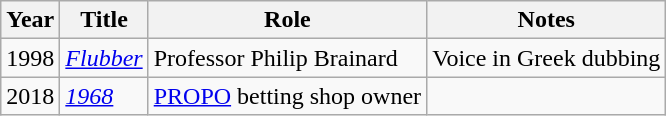<table class="wikitable sortable">
<tr>
<th>Year</th>
<th>Title</th>
<th>Role</th>
<th class="unsortable">Notes</th>
</tr>
<tr>
<td>1998</td>
<td><em><a href='#'>Flubber</a></em></td>
<td>Professor Philip Brainard</td>
<td>Voice in Greek dubbing</td>
</tr>
<tr>
<td>2018</td>
<td><em><a href='#'>1968</a></em></td>
<td><a href='#'>PROPO</a> betting shop owner</td>
<td></td>
</tr>
</table>
